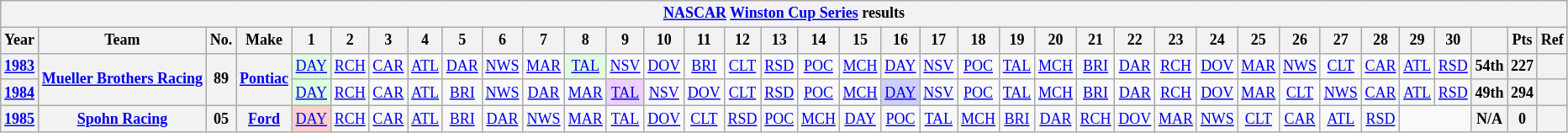<table class="wikitable" style="text-align:center; font-size:75%">
<tr>
<th colspan=45><a href='#'>NASCAR</a> <a href='#'>Winston Cup Series</a> results</th>
</tr>
<tr>
<th>Year</th>
<th>Team</th>
<th>No.</th>
<th>Make</th>
<th>1</th>
<th>2</th>
<th>3</th>
<th>4</th>
<th>5</th>
<th>6</th>
<th>7</th>
<th>8</th>
<th>9</th>
<th>10</th>
<th>11</th>
<th>12</th>
<th>13</th>
<th>14</th>
<th>15</th>
<th>16</th>
<th>17</th>
<th>18</th>
<th>19</th>
<th>20</th>
<th>21</th>
<th>22</th>
<th>23</th>
<th>24</th>
<th>25</th>
<th>26</th>
<th>27</th>
<th>28</th>
<th>29</th>
<th>30</th>
<th></th>
<th>Pts</th>
<th>Ref</th>
</tr>
<tr>
<th><a href='#'>1983</a></th>
<th rowspan=2><a href='#'>Mueller Brothers Racing</a></th>
<th rowspan=2>89</th>
<th rowspan=2><a href='#'>Pontiac</a></th>
<td style="background:#DFFFDF;"><a href='#'>DAY</a><br></td>
<td><a href='#'>RCH</a></td>
<td><a href='#'>CAR</a></td>
<td><a href='#'>ATL</a></td>
<td><a href='#'>DAR</a></td>
<td><a href='#'>NWS</a></td>
<td><a href='#'>MAR</a></td>
<td style="background:#DFFFDF;"><a href='#'>TAL</a><br></td>
<td><a href='#'>NSV</a></td>
<td><a href='#'>DOV</a></td>
<td><a href='#'>BRI</a></td>
<td><a href='#'>CLT</a></td>
<td><a href='#'>RSD</a></td>
<td><a href='#'>POC</a></td>
<td><a href='#'>MCH</a></td>
<td><a href='#'>DAY</a></td>
<td><a href='#'>NSV</a></td>
<td><a href='#'>POC</a></td>
<td><a href='#'>TAL</a></td>
<td><a href='#'>MCH</a></td>
<td><a href='#'>BRI</a></td>
<td><a href='#'>DAR</a></td>
<td><a href='#'>RCH</a></td>
<td><a href='#'>DOV</a></td>
<td><a href='#'>MAR</a></td>
<td><a href='#'>NWS</a></td>
<td><a href='#'>CLT</a></td>
<td><a href='#'>CAR</a></td>
<td><a href='#'>ATL</a></td>
<td><a href='#'>RSD</a></td>
<th>54th</th>
<th>227</th>
<th></th>
</tr>
<tr>
<th><a href='#'>1984</a></th>
<td style="background:#DFFFDF;"><a href='#'>DAY</a><br></td>
<td><a href='#'>RCH</a></td>
<td><a href='#'>CAR</a></td>
<td><a href='#'>ATL</a></td>
<td><a href='#'>BRI</a></td>
<td><a href='#'>NWS</a></td>
<td><a href='#'>DAR</a></td>
<td><a href='#'>MAR</a></td>
<td style="background:#EFCFFF;"><a href='#'>TAL</a><br></td>
<td><a href='#'>NSV</a></td>
<td><a href='#'>DOV</a></td>
<td><a href='#'>CLT</a></td>
<td><a href='#'>RSD</a></td>
<td><a href='#'>POC</a></td>
<td><a href='#'>MCH</a></td>
<td style="background:#CFCFFF;"><a href='#'>DAY</a><br></td>
<td><a href='#'>NSV</a></td>
<td><a href='#'>POC</a></td>
<td><a href='#'>TAL</a></td>
<td><a href='#'>MCH</a></td>
<td><a href='#'>BRI</a></td>
<td><a href='#'>DAR</a></td>
<td><a href='#'>RCH</a></td>
<td><a href='#'>DOV</a></td>
<td><a href='#'>MAR</a></td>
<td><a href='#'>CLT</a></td>
<td><a href='#'>NWS</a></td>
<td><a href='#'>CAR</a></td>
<td><a href='#'>ATL</a></td>
<td><a href='#'>RSD</a></td>
<th>49th</th>
<th>294</th>
<th></th>
</tr>
<tr>
<th><a href='#'>1985</a></th>
<th><a href='#'>Spohn Racing</a></th>
<th>05</th>
<th><a href='#'>Ford</a></th>
<td style="background:#FFCFCF;"><a href='#'>DAY</a><br></td>
<td><a href='#'>RCH</a></td>
<td><a href='#'>CAR</a></td>
<td><a href='#'>ATL</a></td>
<td><a href='#'>BRI</a></td>
<td><a href='#'>DAR</a></td>
<td><a href='#'>NWS</a></td>
<td><a href='#'>MAR</a></td>
<td><a href='#'>TAL</a></td>
<td><a href='#'>DOV</a></td>
<td><a href='#'>CLT</a></td>
<td><a href='#'>RSD</a></td>
<td><a href='#'>POC</a></td>
<td><a href='#'>MCH</a></td>
<td><a href='#'>DAY</a></td>
<td><a href='#'>POC</a></td>
<td><a href='#'>TAL</a></td>
<td><a href='#'>MCH</a></td>
<td><a href='#'>BRI</a></td>
<td><a href='#'>DAR</a></td>
<td><a href='#'>RCH</a></td>
<td><a href='#'>DOV</a></td>
<td><a href='#'>MAR</a></td>
<td><a href='#'>NWS</a></td>
<td><a href='#'>CLT</a></td>
<td><a href='#'>CAR</a></td>
<td><a href='#'>ATL</a></td>
<td><a href='#'>RSD</a></td>
<td colspan=2></td>
<th>N/A</th>
<th>0</th>
<th></th>
</tr>
</table>
